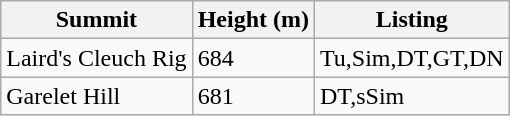<table class="wikitable sortable">
<tr>
<th>Summit</th>
<th>Height (m)</th>
<th>Listing</th>
</tr>
<tr>
<td>Laird's Cleuch Rig</td>
<td>684</td>
<td>Tu,Sim,DT,GT,DN</td>
</tr>
<tr>
<td>Garelet Hill</td>
<td>681</td>
<td>DT,sSim</td>
</tr>
</table>
